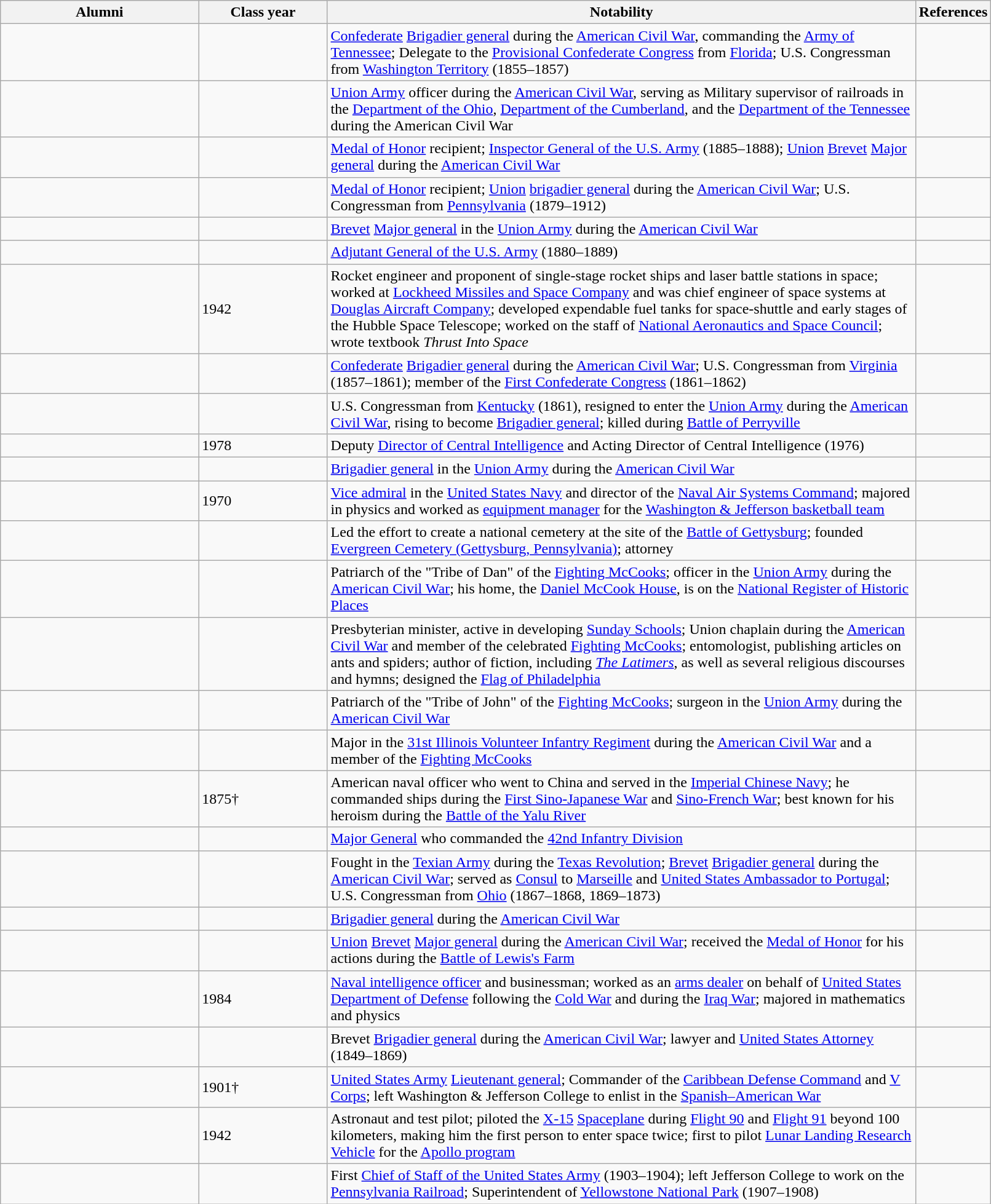<table class="wikitable sortable col2center col4center vertical-align-top" width=85%>
<tr>
<th width="20%">Alumni</th>
<th width="13%">Class year</th>
<th width="*" class="unsortable">Notability</th>
<th width="4%" class="unsortable">References</th>
</tr>
<tr>
<td></td>
<td></td>
<td><a href='#'>Confederate</a> <a href='#'>Brigadier general</a> during the <a href='#'>American Civil War</a>, commanding the <a href='#'>Army of Tennessee</a>; Delegate to the <a href='#'>Provisional Confederate Congress</a> from <a href='#'>Florida</a>; U.S. Congressman from <a href='#'>Washington Territory</a> (1855–1857)</td>
<td></td>
</tr>
<tr>
<td></td>
<td></td>
<td><a href='#'>Union Army</a> officer during the <a href='#'>American Civil War</a>, serving as Military supervisor of railroads in the <a href='#'>Department of the Ohio</a>, <a href='#'>Department of the Cumberland</a>, and the <a href='#'>Department of the Tennessee</a> during the American Civil War</td>
<td></td>
</tr>
<tr>
<td></td>
<td></td>
<td><a href='#'>Medal of Honor</a> recipient; <a href='#'>Inspector General of the U.S. Army</a> (1885–1888); <a href='#'>Union</a> <a href='#'>Brevet</a> <a href='#'>Major general</a> during the <a href='#'>American Civil War</a></td>
<td></td>
</tr>
<tr>
<td></td>
<td></td>
<td><a href='#'>Medal of Honor</a> recipient; <a href='#'>Union</a> <a href='#'>brigadier general</a> during the <a href='#'>American Civil War</a>; U.S. Congressman from <a href='#'>Pennsylvania</a> (1879–1912)</td>
<td></td>
</tr>
<tr>
<td></td>
<td></td>
<td><a href='#'>Brevet</a> <a href='#'>Major general</a> in the <a href='#'>Union Army</a> during the <a href='#'>American Civil War</a></td>
<td></td>
</tr>
<tr>
<td></td>
<td></td>
<td><a href='#'>Adjutant General of the U.S. Army</a> (1880–1889)</td>
<td></td>
</tr>
<tr>
<td></td>
<td>1942</td>
<td>Rocket engineer and proponent of single-stage rocket ships and laser battle stations in space; worked at <a href='#'>Lockheed Missiles and Space Company</a> and was chief engineer of space systems at <a href='#'>Douglas Aircraft Company</a>; developed expendable fuel tanks for space-shuttle and early stages of the Hubble Space Telescope; worked on the staff of <a href='#'>National Aeronautics and Space Council</a>; wrote textbook <em>Thrust Into Space</em></td>
<td></td>
</tr>
<tr>
<td></td>
<td></td>
<td><a href='#'>Confederate</a> <a href='#'>Brigadier general</a> during the <a href='#'>American Civil War</a>; U.S. Congressman from <a href='#'>Virginia</a> (1857–1861); member of the <a href='#'>First Confederate Congress</a> (1861–1862)</td>
<td></td>
</tr>
<tr>
<td></td>
<td></td>
<td>U.S. Congressman from <a href='#'>Kentucky</a> (1861), resigned to enter the <a href='#'>Union Army</a> during the <a href='#'>American Civil War</a>, rising to become <a href='#'>Brigadier general</a>; killed during <a href='#'>Battle of Perryville</a></td>
<td></td>
</tr>
<tr>
<td></td>
<td>1978</td>
<td>Deputy <a href='#'>Director of Central Intelligence</a> and Acting Director of Central Intelligence (1976)</td>
<td></td>
</tr>
<tr>
<td></td>
<td></td>
<td><a href='#'>Brigadier general</a> in the <a href='#'>Union Army</a> during the <a href='#'>American Civil War</a></td>
<td></td>
</tr>
<tr>
<td></td>
<td>1970</td>
<td><a href='#'>Vice admiral</a> in the <a href='#'>United States Navy</a> and director of the <a href='#'>Naval Air Systems Command</a>; majored in physics and worked as <a href='#'>equipment manager</a> for the <a href='#'>Washington & Jefferson basketball team</a></td>
<td></td>
</tr>
<tr>
<td></td>
<td></td>
<td>Led the effort to create a national cemetery at the site of the <a href='#'>Battle of Gettysburg</a>; founded <a href='#'>Evergreen Cemetery (Gettysburg, Pennsylvania)</a>; attorney</td>
<td></td>
</tr>
<tr>
<td></td>
<td></td>
<td>Patriarch of the "Tribe of Dan" of the <a href='#'>Fighting McCooks</a>; officer in the <a href='#'>Union Army</a> during the <a href='#'>American Civil War</a>; his home, the <a href='#'>Daniel McCook House</a>, is on the <a href='#'>National Register of Historic Places</a></td>
<td></td>
</tr>
<tr>
<td></td>
<td></td>
<td>Presbyterian minister, active in developing <a href='#'>Sunday Schools</a>; Union chaplain during the <a href='#'>American Civil War</a> and member of the celebrated <a href='#'>Fighting McCooks</a>; entomologist, publishing articles on ants and spiders; author of fiction, including <em><a href='#'>The Latimers</a></em>, as well as several religious discourses and hymns; designed the <a href='#'>Flag of Philadelphia</a></td>
<td></td>
</tr>
<tr>
<td></td>
<td></td>
<td>Patriarch of the "Tribe of John" of the <a href='#'>Fighting McCooks</a>; surgeon in the <a href='#'>Union Army</a> during the <a href='#'>American Civil War</a></td>
<td></td>
</tr>
<tr>
<td></td>
<td></td>
<td>Major in the <a href='#'>31st Illinois Volunteer Infantry Regiment</a> during the <a href='#'>American Civil War</a> and a member of the <a href='#'>Fighting McCooks</a></td>
<td></td>
</tr>
<tr>
<td></td>
<td>1875†</td>
<td>American naval officer who went to China and served in the <a href='#'>Imperial Chinese Navy</a>; he commanded ships during the <a href='#'>First Sino-Japanese War</a> and <a href='#'>Sino-French War</a>; best known for his heroism during the <a href='#'>Battle of the Yalu River</a></td>
<td></td>
</tr>
<tr>
<td></td>
<td></td>
<td><a href='#'>Major General</a> who commanded the <a href='#'>42nd Infantry Division</a></td>
<td></td>
</tr>
<tr>
<td></td>
<td></td>
<td>Fought in the <a href='#'>Texian Army</a> during the <a href='#'>Texas Revolution</a>; <a href='#'>Brevet</a> <a href='#'>Brigadier general</a> during the <a href='#'>American Civil War</a>; served as <a href='#'>Consul</a> to <a href='#'>Marseille</a> and <a href='#'>United States Ambassador to Portugal</a>; U.S. Congressman from <a href='#'>Ohio</a> (1867–1868, 1869–1873)</td>
<td></td>
</tr>
<tr>
<td></td>
<td></td>
<td><a href='#'>Brigadier general</a> during the <a href='#'>American Civil War</a></td>
<td></td>
</tr>
<tr>
<td></td>
<td></td>
<td><a href='#'>Union</a> <a href='#'>Brevet</a> <a href='#'>Major general</a> during the <a href='#'>American Civil War</a>; received the <a href='#'>Medal of Honor</a> for his actions during the <a href='#'>Battle of Lewis's Farm</a></td>
<td></td>
</tr>
<tr>
<td></td>
<td>1984</td>
<td><a href='#'>Naval intelligence officer</a> and businessman; worked as an <a href='#'>arms dealer</a> on behalf of <a href='#'>United States Department of Defense</a> following the <a href='#'>Cold War</a> and during the <a href='#'>Iraq War</a>; majored in mathematics and physics</td>
<td></td>
</tr>
<tr>
<td></td>
<td></td>
<td>Brevet <a href='#'>Brigadier general</a> during the <a href='#'>American Civil War</a>; lawyer and <a href='#'>United States Attorney</a> (1849–1869)</td>
<td></td>
</tr>
<tr>
<td></td>
<td>1901†</td>
<td><a href='#'>United States Army</a> <a href='#'>Lieutenant general</a>; Commander of the <a href='#'>Caribbean Defense Command</a> and <a href='#'>V Corps</a>; left Washington & Jefferson College to enlist in the <a href='#'>Spanish–American War</a></td>
<td></td>
</tr>
<tr>
<td></td>
<td>1942</td>
<td>Astronaut and test pilot; piloted the <a href='#'>X-15</a> <a href='#'>Spaceplane</a> during <a href='#'>Flight 90</a> and <a href='#'>Flight 91</a> beyond 100 kilometers, making him the first person to enter space twice; first to pilot <a href='#'>Lunar Landing Research Vehicle</a> for the <a href='#'>Apollo program</a></td>
<td></td>
</tr>
<tr>
<td></td>
<td></td>
<td>First <a href='#'>Chief of Staff of the United States Army</a> (1903–1904); left Jefferson College to work on the <a href='#'>Pennsylvania Railroad</a>; Superintendent of <a href='#'>Yellowstone National Park</a> (1907–1908)</td>
<td></td>
</tr>
</table>
